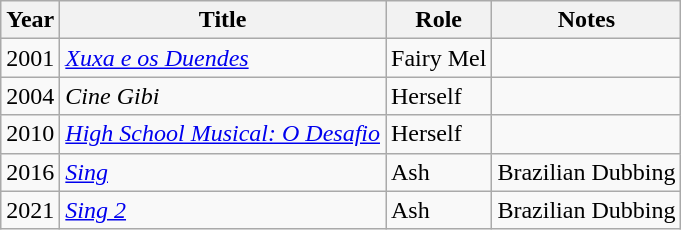<table class="wikitable sortable">
<tr>
<th>Year</th>
<th>Title</th>
<th>Role</th>
<th class="unsortable">Notes</th>
</tr>
<tr>
<td>2001</td>
<td><em><a href='#'>Xuxa e os Duendes</a></em></td>
<td>Fairy Mel</td>
<td></td>
</tr>
<tr>
<td>2004</td>
<td><em>Cine Gibi</em></td>
<td>Herself</td>
<td></td>
</tr>
<tr>
<td>2010</td>
<td><em><a href='#'>High School Musical: O Desafio</a></em></td>
<td>Herself</td>
<td></td>
</tr>
<tr>
<td>2016</td>
<td><em><a href='#'>Sing</a></em></td>
<td>Ash</td>
<td>Brazilian Dubbing</td>
</tr>
<tr>
<td>2021</td>
<td><em><a href='#'>Sing 2</a></em></td>
<td>Ash</td>
<td>Brazilian Dubbing</td>
</tr>
</table>
